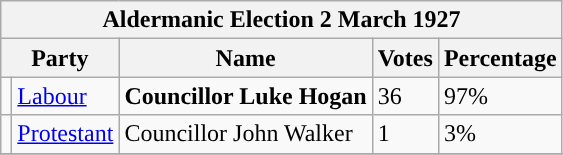<table class="wikitable">
<tr>
<th colspan="5"><strong>Aldermanic Election 2 March 1927</strong></th>
</tr>
<tr>
<th colspan="2">Party</th>
<th>Name</th>
<th>Votes</th>
<th>Percentage</th>
</tr>
<tr>
<td style="background-color:"></td>
<td><a href='#'>Labour</a></td>
<td><strong>Councillor Luke Hogan</strong></td>
<td>36</td>
<td>97%</td>
</tr>
<tr>
<td style="background-color:"></td>
<td><a href='#'>Protestant</a></td>
<td>Councillor John Walker</td>
<td>1</td>
<td>3%</td>
</tr>
<tr>
</tr>
</table>
